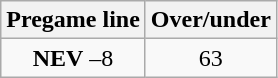<table class="wikitable">
<tr align="center">
<th style=>Pregame line</th>
<th style=>Over/under</th>
</tr>
<tr align="center">
<td><strong>NEV</strong> –8</td>
<td>63</td>
</tr>
</table>
